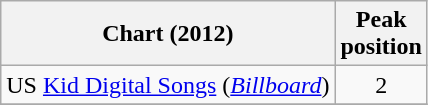<table class="wikitable sortable">
<tr>
<th scope="col">Chart (2012)</th>
<th scope="col">Peak<br>position</th>
</tr>
<tr>
<td>US <a href='#'>Kid Digital Songs</a> (<em><a href='#'>Billboard</a></em>)</td>
<td style="text-align:center;">2</td>
</tr>
<tr>
</tr>
</table>
